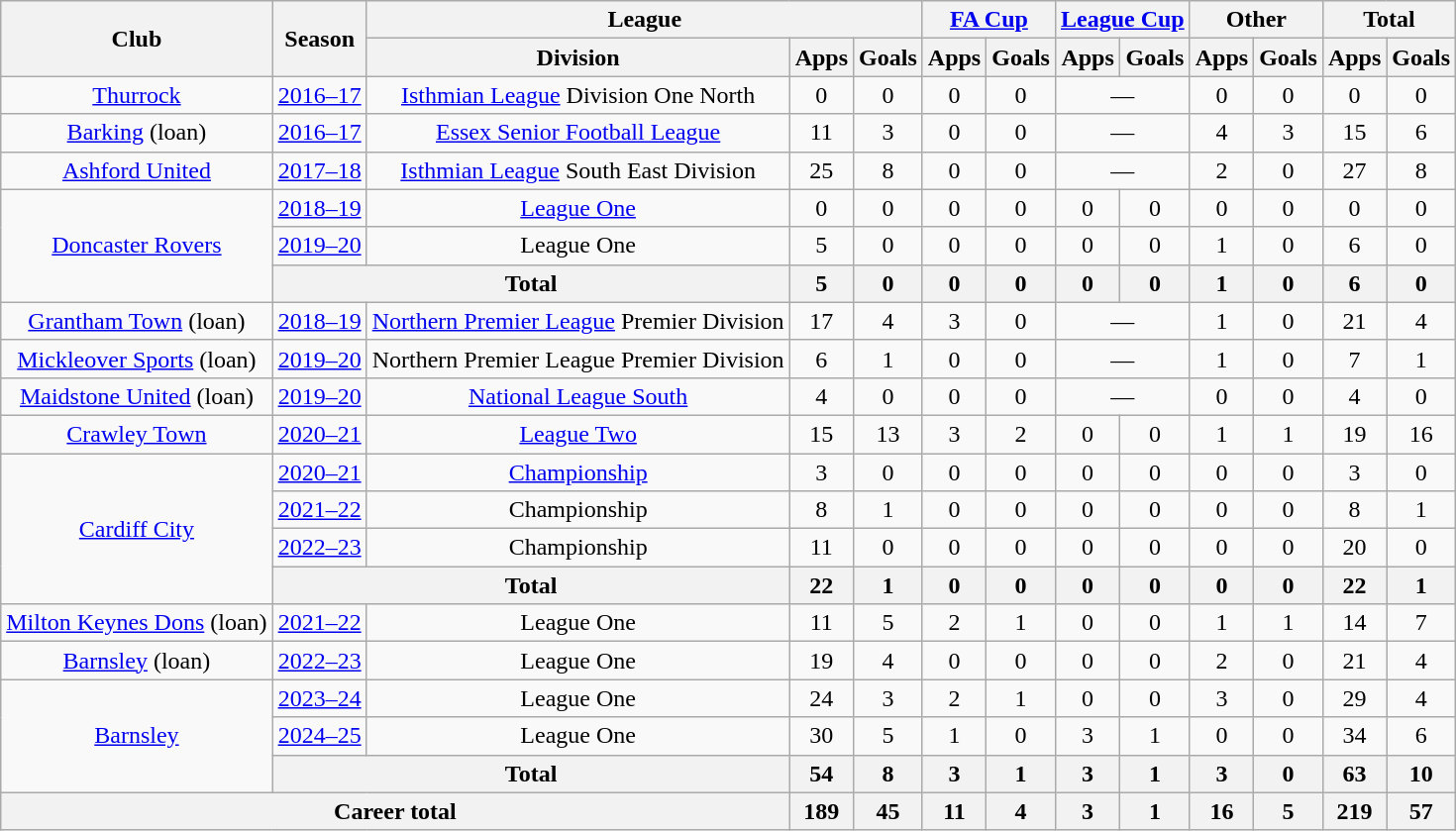<table class=wikitable style="text-align: center">
<tr>
<th rowspan="2">Club</th>
<th rowspan="2">Season</th>
<th colspan="3">League</th>
<th colspan="2"><a href='#'>FA Cup</a></th>
<th colspan="2"><a href='#'>League Cup</a></th>
<th colspan="2">Other</th>
<th colspan="2">Total</th>
</tr>
<tr>
<th>Division</th>
<th>Apps</th>
<th>Goals</th>
<th>Apps</th>
<th>Goals</th>
<th>Apps</th>
<th>Goals</th>
<th>Apps</th>
<th>Goals</th>
<th>Apps</th>
<th>Goals</th>
</tr>
<tr>
<td><a href='#'>Thurrock</a></td>
<td><a href='#'>2016–17</a></td>
<td><a href='#'>Isthmian League</a> Division One North</td>
<td>0</td>
<td>0</td>
<td>0</td>
<td>0</td>
<td colspan=2>—</td>
<td>0</td>
<td>0</td>
<td>0</td>
<td>0</td>
</tr>
<tr>
<td><a href='#'>Barking</a> (loan)</td>
<td><a href='#'>2016–17</a></td>
<td><a href='#'>Essex Senior Football League</a></td>
<td>11</td>
<td>3</td>
<td>0</td>
<td>0</td>
<td colspan=2>—</td>
<td>4</td>
<td>3</td>
<td>15</td>
<td>6</td>
</tr>
<tr>
<td><a href='#'>Ashford United</a></td>
<td><a href='#'>2017–18</a></td>
<td><a href='#'>Isthmian League</a> South East Division</td>
<td>25</td>
<td>8</td>
<td>0</td>
<td>0</td>
<td colspan=2>—</td>
<td>2</td>
<td>0</td>
<td>27</td>
<td>8</td>
</tr>
<tr>
<td rowspan="3"><a href='#'>Doncaster Rovers</a></td>
<td><a href='#'>2018–19</a></td>
<td><a href='#'>League One</a></td>
<td>0</td>
<td>0</td>
<td>0</td>
<td>0</td>
<td>0</td>
<td>0</td>
<td>0</td>
<td>0</td>
<td>0</td>
<td>0</td>
</tr>
<tr>
<td><a href='#'>2019–20</a></td>
<td>League One</td>
<td>5</td>
<td>0</td>
<td>0</td>
<td>0</td>
<td>0</td>
<td>0</td>
<td>1</td>
<td>0</td>
<td>6</td>
<td>0</td>
</tr>
<tr>
<th colspan="2">Total</th>
<th>5</th>
<th>0</th>
<th>0</th>
<th>0</th>
<th>0</th>
<th>0</th>
<th>1</th>
<th>0</th>
<th>6</th>
<th>0</th>
</tr>
<tr>
<td><a href='#'>Grantham Town</a> (loan)</td>
<td><a href='#'>2018–19</a></td>
<td><a href='#'>Northern Premier League</a> Premier Division</td>
<td>17</td>
<td>4</td>
<td>3</td>
<td>0</td>
<td colspan=2>—</td>
<td>1</td>
<td>0</td>
<td>21</td>
<td>4</td>
</tr>
<tr>
<td><a href='#'>Mickleover Sports</a> (loan)</td>
<td><a href='#'>2019–20</a></td>
<td>Northern Premier League Premier Division</td>
<td>6</td>
<td>1</td>
<td>0</td>
<td>0</td>
<td colspan="2">—</td>
<td>1</td>
<td>0</td>
<td>7</td>
<td>1</td>
</tr>
<tr>
<td><a href='#'>Maidstone United</a> (loan)</td>
<td><a href='#'>2019–20</a></td>
<td><a href='#'>National League South</a></td>
<td>4</td>
<td>0</td>
<td>0</td>
<td>0</td>
<td colspan="2">—</td>
<td>0</td>
<td>0</td>
<td>4</td>
<td>0</td>
</tr>
<tr>
<td><a href='#'>Crawley Town</a></td>
<td><a href='#'>2020–21</a></td>
<td><a href='#'>League Two</a></td>
<td>15</td>
<td>13</td>
<td>3</td>
<td>2</td>
<td>0</td>
<td>0</td>
<td>1</td>
<td>1</td>
<td>19</td>
<td>16</td>
</tr>
<tr>
<td rowspan=4><a href='#'>Cardiff City</a></td>
<td><a href='#'>2020–21</a></td>
<td><a href='#'>Championship</a></td>
<td>3</td>
<td>0</td>
<td>0</td>
<td>0</td>
<td>0</td>
<td>0</td>
<td>0</td>
<td>0</td>
<td>3</td>
<td>0</td>
</tr>
<tr>
<td><a href='#'>2021–22</a></td>
<td>Championship</td>
<td>8</td>
<td>1</td>
<td>0</td>
<td>0</td>
<td>0</td>
<td>0</td>
<td>0</td>
<td>0</td>
<td>8</td>
<td>1</td>
</tr>
<tr>
<td><a href='#'>2022–23</a></td>
<td>Championship</td>
<td>11</td>
<td>0</td>
<td>0</td>
<td>0</td>
<td>0</td>
<td>0</td>
<td>0</td>
<td>0</td>
<td>20</td>
<td>0</td>
</tr>
<tr>
<th colspan="2">Total</th>
<th>22</th>
<th>1</th>
<th>0</th>
<th>0</th>
<th>0</th>
<th>0</th>
<th>0</th>
<th>0</th>
<th>22</th>
<th>1</th>
</tr>
<tr>
<td><a href='#'>Milton Keynes Dons</a> (loan)</td>
<td><a href='#'>2021–22</a></td>
<td>League One</td>
<td>11</td>
<td>5</td>
<td>2</td>
<td>1</td>
<td>0</td>
<td>0</td>
<td>1</td>
<td>1</td>
<td>14</td>
<td>7</td>
</tr>
<tr>
<td><a href='#'>Barnsley</a> (loan)</td>
<td><a href='#'>2022–23</a></td>
<td>League One</td>
<td>19</td>
<td>4</td>
<td>0</td>
<td>0</td>
<td>0</td>
<td>0</td>
<td>2</td>
<td>0</td>
<td>21</td>
<td>4</td>
</tr>
<tr>
<td rowspan=3><a href='#'>Barnsley</a></td>
<td><a href='#'>2023–24</a></td>
<td>League One</td>
<td>24</td>
<td>3</td>
<td>2</td>
<td>1</td>
<td>0</td>
<td>0</td>
<td>3</td>
<td>0</td>
<td>29</td>
<td>4</td>
</tr>
<tr>
<td><a href='#'>2024–25</a></td>
<td>League One</td>
<td>30</td>
<td>5</td>
<td>1</td>
<td>0</td>
<td>3</td>
<td>1</td>
<td>0</td>
<td>0</td>
<td>34</td>
<td>6</td>
</tr>
<tr>
<th colspan="2">Total</th>
<th>54</th>
<th>8</th>
<th>3</th>
<th>1</th>
<th>3</th>
<th>1</th>
<th>3</th>
<th>0</th>
<th>63</th>
<th>10</th>
</tr>
<tr>
<th colspan="3">Career total</th>
<th>189</th>
<th>45</th>
<th>11</th>
<th>4</th>
<th>3</th>
<th>1</th>
<th>16</th>
<th>5</th>
<th>219</th>
<th>57</th>
</tr>
</table>
